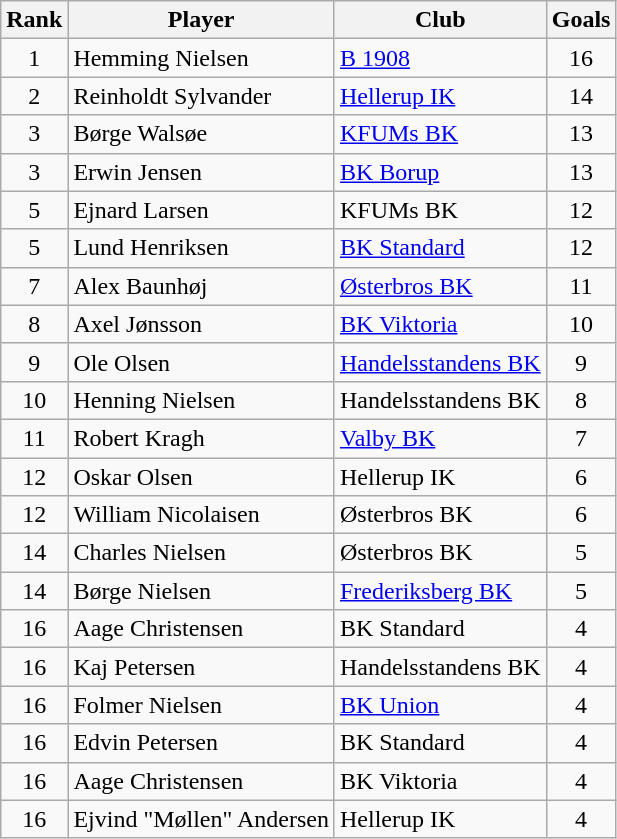<table class="wikitable" style="text-align:center">
<tr>
<th>Rank</th>
<th>Player</th>
<th>Club</th>
<th>Goals</th>
</tr>
<tr>
<td>1</td>
<td align="left"> Hemming Nielsen</td>
<td align="left"><a href='#'>B 1908</a></td>
<td>16</td>
</tr>
<tr>
<td>2</td>
<td align="left"> Reinholdt Sylvander</td>
<td align="left"><a href='#'>Hellerup IK</a></td>
<td>14</td>
</tr>
<tr>
<td>3</td>
<td align="left"> Børge Walsøe</td>
<td align="left"><a href='#'>KFUMs BK</a></td>
<td>13</td>
</tr>
<tr>
<td>3</td>
<td align="left"> Erwin Jensen</td>
<td align="left"><a href='#'>BK Borup</a></td>
<td>13</td>
</tr>
<tr>
<td>5</td>
<td align="left"> Ejnard Larsen</td>
<td align="left">KFUMs BK</td>
<td>12</td>
</tr>
<tr>
<td>5</td>
<td align="left"> Lund Henriksen</td>
<td align="left"><a href='#'>BK Standard</a></td>
<td>12</td>
</tr>
<tr>
<td>7</td>
<td align="left"> Alex Baunhøj</td>
<td align="left"><a href='#'>Østerbros BK</a></td>
<td>11</td>
</tr>
<tr>
<td>8</td>
<td align="left"> Axel Jønsson</td>
<td align="left"><a href='#'>BK Viktoria</a></td>
<td>10</td>
</tr>
<tr>
<td>9</td>
<td align="left"> Ole Olsen</td>
<td align="left"><a href='#'>Handelsstandens BK</a></td>
<td>9</td>
</tr>
<tr>
<td>10</td>
<td align="left"> Henning Nielsen</td>
<td align="left">Handelsstandens BK</td>
<td>8</td>
</tr>
<tr>
<td>11</td>
<td align="left"> Robert Kragh</td>
<td align="left"><a href='#'>Valby BK</a></td>
<td>7</td>
</tr>
<tr>
<td>12</td>
<td align="left"> Oskar Olsen</td>
<td align="left">Hellerup IK</td>
<td>6</td>
</tr>
<tr>
<td>12</td>
<td align="left"> William Nicolaisen</td>
<td align="left">Østerbros BK</td>
<td>6</td>
</tr>
<tr>
<td>14</td>
<td align="left"> Charles Nielsen</td>
<td align="left">Østerbros BK</td>
<td>5</td>
</tr>
<tr>
<td>14</td>
<td align="left"> Børge Nielsen</td>
<td align="left"><a href='#'>Frederiksberg BK</a></td>
<td>5</td>
</tr>
<tr>
<td>16</td>
<td align="left"> Aage Christensen</td>
<td align="left">BK Standard</td>
<td>4</td>
</tr>
<tr>
<td>16</td>
<td align="left"> Kaj Petersen</td>
<td align="left">Handelsstandens BK</td>
<td>4</td>
</tr>
<tr>
<td>16</td>
<td align="left"> Folmer Nielsen</td>
<td align="left"><a href='#'>BK Union</a></td>
<td>4</td>
</tr>
<tr>
<td>16</td>
<td align="left"> Edvin Petersen</td>
<td align="left">BK Standard</td>
<td>4</td>
</tr>
<tr>
<td>16</td>
<td align="left"> Aage Christensen</td>
<td align="left">BK Viktoria</td>
<td>4</td>
</tr>
<tr>
<td>16</td>
<td align="left"> Ejvind "Møllen" Andersen</td>
<td align="left">Hellerup IK</td>
<td>4</td>
</tr>
</table>
